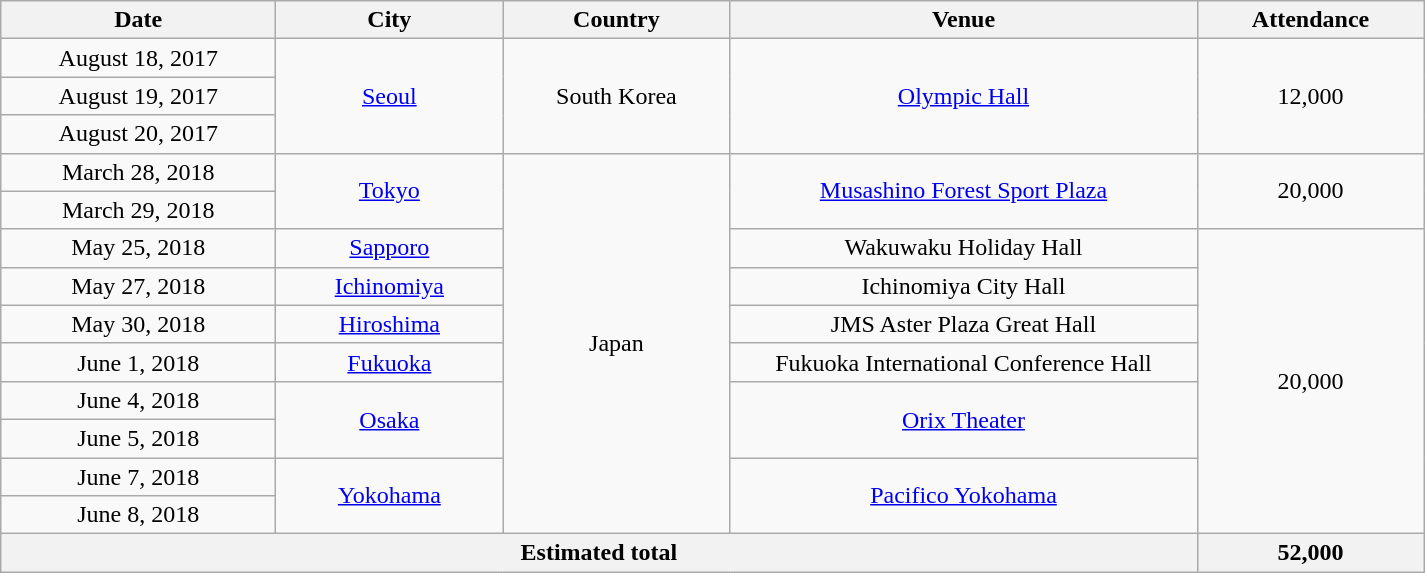<table class="wikitable plainrowheaders" style="text-align:center;">
<tr>
<th scope="col" style="width:11em;">Date</th>
<th scope="col" style="width:9em;">City</th>
<th scope="col" style="width:9em;">Country</th>
<th scope="col" style="width:19em;">Venue</th>
<th scope="col" style="width:9em;">Attendance</th>
</tr>
<tr>
<td>August 18, 2017</td>
<td rowspan="3"><a href='#'>Seoul</a></td>
<td rowspan="3">South Korea</td>
<td rowspan="3"><a href='#'>Olympic Hall</a></td>
<td rowspan="3">12,000</td>
</tr>
<tr>
<td>August 19, 2017</td>
</tr>
<tr>
<td>August 20, 2017</td>
</tr>
<tr>
<td>March 28, 2018</td>
<td rowspan="2"><a href='#'>Tokyo</a></td>
<td rowspan="10">Japan</td>
<td rowspan="2"><a href='#'>Musashino Forest Sport Plaza</a></td>
<td rowspan="2">20,000</td>
</tr>
<tr>
<td>March 29, 2018</td>
</tr>
<tr>
<td>May 25, 2018</td>
<td><a href='#'>Sapporo</a></td>
<td>Wakuwaku Holiday Hall</td>
<td rowspan="8">20,000</td>
</tr>
<tr>
<td>May 27, 2018</td>
<td><a href='#'>Ichinomiya</a></td>
<td>Ichinomiya City Hall</td>
</tr>
<tr>
<td>May 30, 2018</td>
<td><a href='#'>Hiroshima</a></td>
<td>JMS Aster Plaza Great Hall</td>
</tr>
<tr>
<td>June 1, 2018</td>
<td><a href='#'>Fukuoka</a></td>
<td>Fukuoka International Conference Hall</td>
</tr>
<tr>
<td>June 4, 2018</td>
<td rowspan="2"><a href='#'>Osaka</a></td>
<td rowspan="2"><a href='#'>Orix Theater</a></td>
</tr>
<tr>
<td>June 5, 2018</td>
</tr>
<tr>
<td>June 7, 2018</td>
<td rowspan="2"><a href='#'>Yokohama</a></td>
<td rowspan="2"><a href='#'>Pacifico Yokohama</a></td>
</tr>
<tr>
<td>June 8, 2018</td>
</tr>
<tr>
<th colspan="4">Estimated total</th>
<th>52,000</th>
</tr>
</table>
